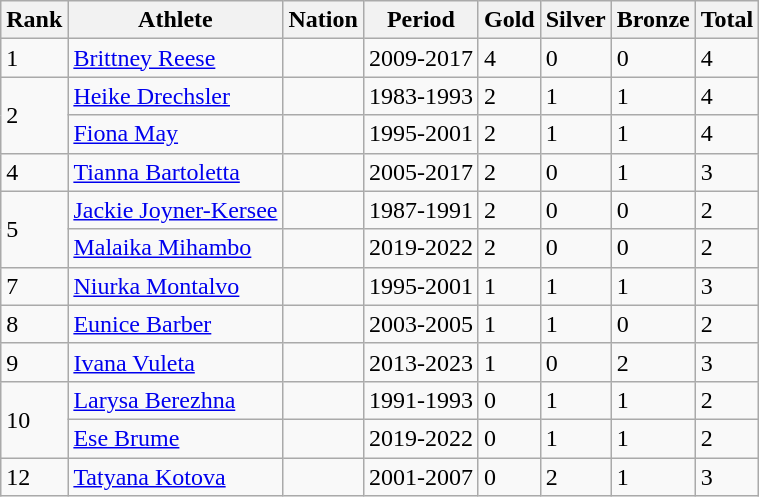<table class="wikitable sortable">
<tr>
<th class="unsortable">Rank</th>
<th>Athlete</th>
<th>Nation</th>
<th>Period</th>
<th>Gold</th>
<th>Silver</th>
<th>Bronze</th>
<th>Total</th>
</tr>
<tr>
<td>1</td>
<td align="left"><a href='#'>Brittney Reese</a></td>
<td align="left"></td>
<td>2009-2017</td>
<td>4</td>
<td>0</td>
<td>0</td>
<td>4</td>
</tr>
<tr>
<td rowspan="2">2</td>
<td align="left"><a href='#'>Heike Drechsler</a></td>
<td align="left"><br></td>
<td>1983-1993</td>
<td>2</td>
<td>1</td>
<td>1</td>
<td>4</td>
</tr>
<tr>
<td align="left"><a href='#'>Fiona May</a></td>
<td align="left"></td>
<td>1995-2001</td>
<td>2</td>
<td>1</td>
<td>1</td>
<td>4</td>
</tr>
<tr>
<td>4</td>
<td align="left"><a href='#'>Tianna Bartoletta</a></td>
<td align="left"></td>
<td>2005-2017</td>
<td>2</td>
<td>0</td>
<td>1</td>
<td>3</td>
</tr>
<tr>
<td rowspan="2">5</td>
<td align="left"><a href='#'>Jackie Joyner-Kersee</a></td>
<td align="left"></td>
<td>1987-1991</td>
<td>2</td>
<td>0</td>
<td>0</td>
<td>2</td>
</tr>
<tr>
<td align="left"><a href='#'>Malaika Mihambo</a></td>
<td align="left"></td>
<td>2019-2022</td>
<td>2</td>
<td>0</td>
<td>0</td>
<td>2</td>
</tr>
<tr>
<td>7</td>
<td align="left"><a href='#'>Niurka Montalvo</a></td>
<td align="left"><br></td>
<td>1995-2001</td>
<td>1</td>
<td>1</td>
<td>1</td>
<td>3</td>
</tr>
<tr>
<td>8</td>
<td align="left"><a href='#'>Eunice Barber</a></td>
<td align="left"></td>
<td>2003-2005</td>
<td>1</td>
<td>1</td>
<td>0</td>
<td>2</td>
</tr>
<tr>
<td>9</td>
<td align="left"><a href='#'>Ivana Vuleta</a></td>
<td align="left"></td>
<td>2013-2023</td>
<td>1</td>
<td>0</td>
<td>2</td>
<td>3</td>
</tr>
<tr>
<td rowspan="2">10</td>
<td align="left"><a href='#'>Larysa Berezhna</a></td>
<td align="left"><br></td>
<td>1991-1993</td>
<td>0</td>
<td>1</td>
<td>1</td>
<td>2</td>
</tr>
<tr>
<td align="left"><a href='#'>Ese Brume</a></td>
<td align="left"></td>
<td>2019-2022</td>
<td>0</td>
<td>1</td>
<td>1</td>
<td>2</td>
</tr>
<tr>
<td>12</td>
<td align="left"><a href='#'>Tatyana Kotova</a></td>
<td align="left"></td>
<td>2001-2007</td>
<td>0</td>
<td>2</td>
<td>1</td>
<td>3</td>
</tr>
</table>
